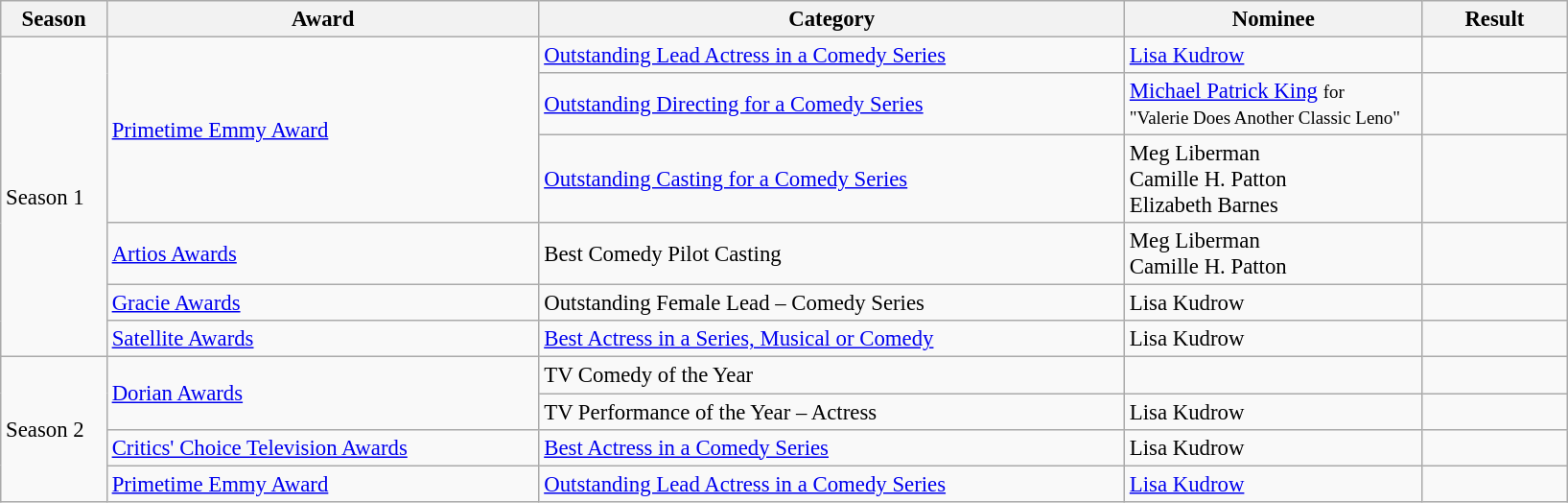<table class="wikitable" style="font-size:95%;">
<tr>
<th style="width:50pt;">Season</th>
<th style="width:220pt;">Award</th>
<th style="width:300pt;">Category</th>
<th style="width:150pt;">Nominee</th>
<th style="width:70pt;">Result</th>
</tr>
<tr>
<td rowspan=6>Season 1</td>
<td rowspan=3><a href='#'>Primetime Emmy Award</a></td>
<td><a href='#'>Outstanding Lead Actress in a Comedy Series</a></td>
<td><a href='#'>Lisa Kudrow</a></td>
<td></td>
</tr>
<tr>
<td><a href='#'>Outstanding Directing for a Comedy Series</a></td>
<td><a href='#'>Michael Patrick King</a> <small>for <br>"Valerie Does Another Classic Leno"</small></td>
<td></td>
</tr>
<tr>
<td><a href='#'>Outstanding Casting for a Comedy Series</a></td>
<td>Meg Liberman<br>Camille H. Patton<br>Elizabeth Barnes</td>
<td></td>
</tr>
<tr>
<td><a href='#'>Artios Awards</a></td>
<td>Best Comedy Pilot Casting</td>
<td>Meg Liberman<br>Camille H. Patton</td>
<td></td>
</tr>
<tr>
<td><a href='#'>Gracie Awards</a></td>
<td>Outstanding Female Lead – Comedy Series</td>
<td>Lisa Kudrow</td>
<td></td>
</tr>
<tr>
<td><a href='#'>Satellite Awards</a></td>
<td><a href='#'>Best Actress in a Series, Musical or Comedy</a></td>
<td>Lisa Kudrow</td>
<td></td>
</tr>
<tr>
<td rowspan=4>Season 2</td>
<td rowspan=2><a href='#'>Dorian Awards</a></td>
<td>TV Comedy of the Year</td>
<td></td>
<td></td>
</tr>
<tr>
<td>TV Performance of the Year – Actress</td>
<td>Lisa Kudrow</td>
<td></td>
</tr>
<tr>
<td><a href='#'>Critics' Choice Television Awards</a></td>
<td><a href='#'>Best Actress in a Comedy Series</a></td>
<td>Lisa Kudrow</td>
<td></td>
</tr>
<tr>
<td><a href='#'>Primetime Emmy Award</a></td>
<td><a href='#'>Outstanding Lead Actress in a Comedy Series</a></td>
<td><a href='#'>Lisa Kudrow</a></td>
<td></td>
</tr>
</table>
